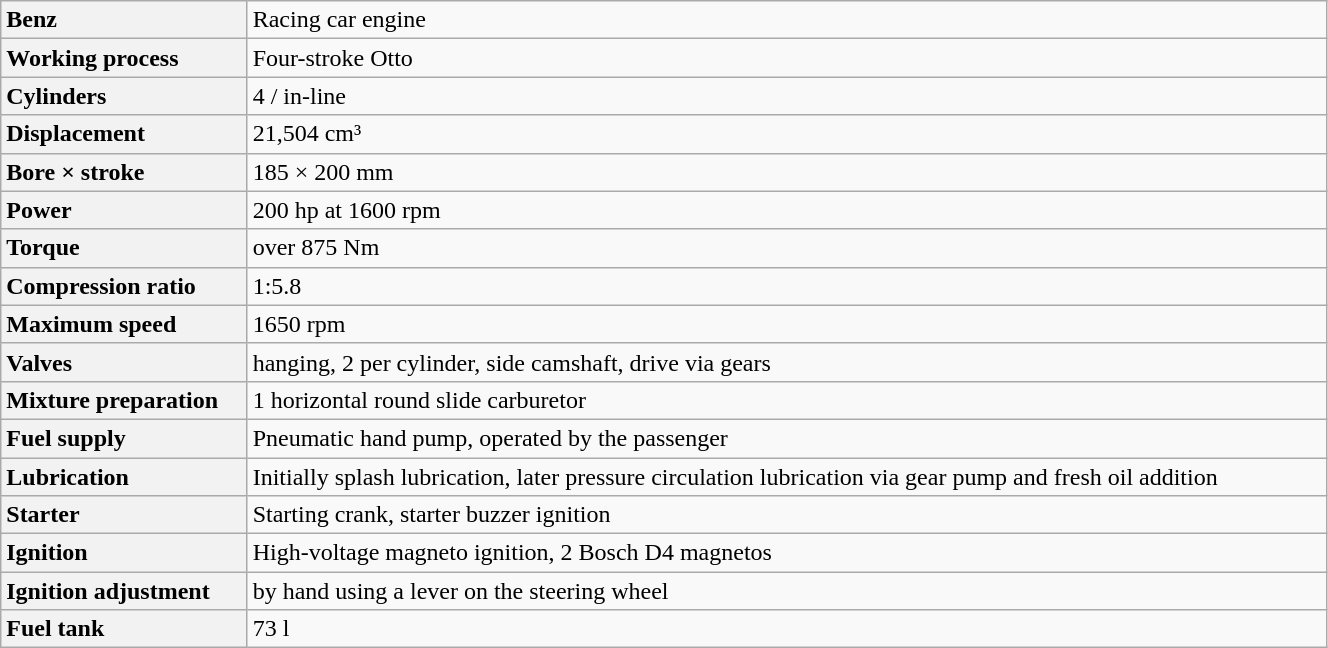<table class="wikitable" style="width:70%">
<tr>
<th style="text-align:left">Benz</th>
<td>Racing car engine</td>
</tr>
<tr>
<th style="text-align:left">Working process</th>
<td>Four-stroke Otto</td>
</tr>
<tr>
<th style="text-align:left">Cylinders</th>
<td>4 / in-line</td>
</tr>
<tr>
<th style="text-align:left">Displacement</th>
<td>21,504 cm³</td>
</tr>
<tr>
<th style="text-align:left">Bore × stroke</th>
<td>185 × 200 mm</td>
</tr>
<tr>
<th style="text-align:left">Power</th>
<td>200 hp at 1600 rpm</td>
</tr>
<tr>
<th style="text-align:left">Torque</th>
<td>over 875 Nm</td>
</tr>
<tr>
<th style="text-align:left">Compression ratio</th>
<td>1:5.8</td>
</tr>
<tr>
<th style="text-align:left">Maximum speed</th>
<td>1650 rpm</td>
</tr>
<tr>
<th style="text-align:left">Valves</th>
<td>hanging, 2 per cylinder, side camshaft, drive via gears</td>
</tr>
<tr>
<th style="text-align:left">Mixture preparation</th>
<td>1 horizontal round slide carburetor</td>
</tr>
<tr>
<th style="text-align:left">Fuel supply</th>
<td>Pneumatic hand pump, operated by the passenger</td>
</tr>
<tr>
<th style="text-align:left">Lubrication</th>
<td>Initially splash lubrication, later pressure circulation lubrication via gear pump and fresh oil addition</td>
</tr>
<tr>
<th style="text-align:left">Starter</th>
<td>Starting crank, starter buzzer ignition</td>
</tr>
<tr>
<th style="text-align:left">Ignition</th>
<td>High-voltage magneto ignition, 2 Bosch D4 magnetos</td>
</tr>
<tr>
<th style="text-align:left">Ignition adjustment</th>
<td>by hand using a lever on the steering wheel</td>
</tr>
<tr>
<th style="text-align:left">Fuel tank</th>
<td>73 l</td>
</tr>
</table>
